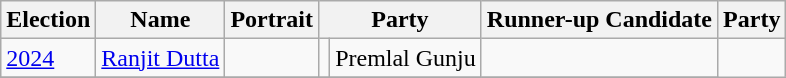<table class="wikitable sortable">
<tr>
<th>Election</th>
<th>Name</th>
<th>Portrait</th>
<th colspan=2>Party</th>
<th>Runner-up Candidate</th>
<th colspan="2">Party</th>
</tr>
<tr>
<td><a href='#'>2024</a></td>
<td><a href='#'>Ranjit Dutta</a></td>
<td></td>
<td></td>
<td>Premlal Gunju</td>
<td></td>
</tr>
<tr>
</tr>
</table>
